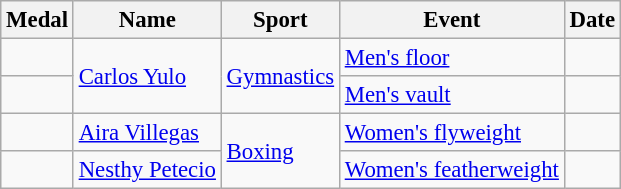<table class="wikitable sortable" style="font-size: 95%;">
<tr>
<th>Medal</th>
<th>Name</th>
<th>Sport</th>
<th>Event</th>
<th>Date</th>
</tr>
<tr>
<td></td>
<td rowspan="2"><a href='#'>Carlos Yulo</a></td>
<td rowspan="2"><a href='#'>Gymnastics</a></td>
<td><a href='#'>Men's floor</a></td>
<td></td>
</tr>
<tr>
<td></td>
<td><a href='#'>Men's vault</a></td>
<td></td>
</tr>
<tr>
<td></td>
<td><a href='#'>Aira Villegas</a></td>
<td rowspan="2"><a href='#'>Boxing</a></td>
<td><a href='#'>Women's flyweight</a></td>
<td></td>
</tr>
<tr>
<td></td>
<td><a href='#'>Nesthy Petecio</a></td>
<td><a href='#'>Women's featherweight</a></td>
<td></td>
</tr>
</table>
